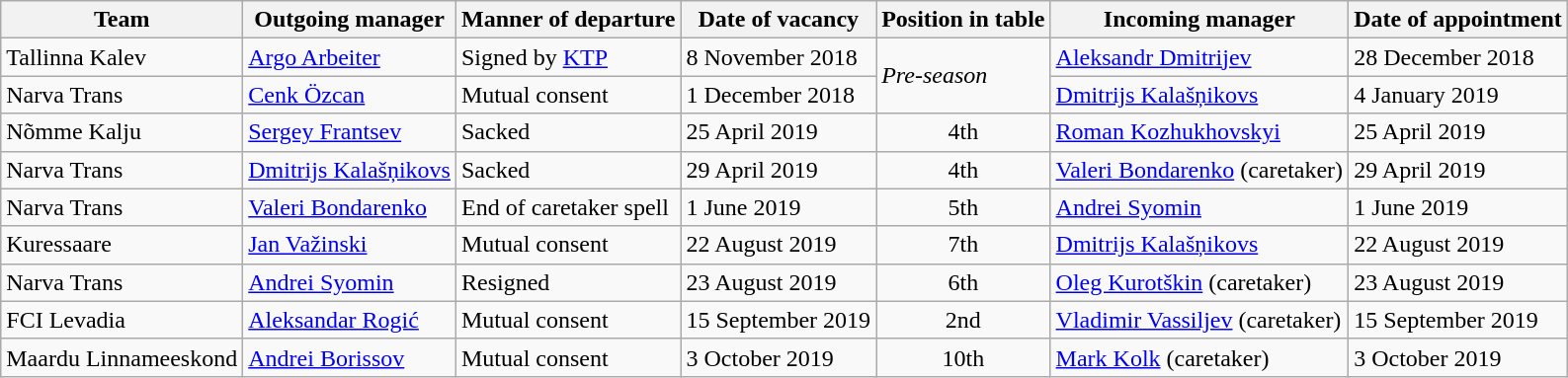<table class="wikitable">
<tr>
<th>Team</th>
<th>Outgoing manager</th>
<th>Manner of departure</th>
<th>Date of vacancy</th>
<th>Position in table</th>
<th>Incoming manager</th>
<th>Date of appointment</th>
</tr>
<tr>
<td>Tallinna Kalev</td>
<td> <a href='#'>Argo Arbeiter</a></td>
<td>Signed by <a href='#'>KTP</a></td>
<td>8 November 2018</td>
<td rowspan=2><em>Pre-season</em></td>
<td> <a href='#'>Aleksandr Dmitrijev</a></td>
<td>28 December 2018</td>
</tr>
<tr>
<td>Narva Trans</td>
<td> <a href='#'>Cenk Özcan</a></td>
<td>Mutual consent</td>
<td>1 December 2018</td>
<td> <a href='#'>Dmitrijs Kalašņikovs</a></td>
<td>4 January 2019</td>
</tr>
<tr>
<td>Nõmme Kalju</td>
<td> <a href='#'>Sergey Frantsev</a></td>
<td>Sacked</td>
<td>25 April 2019</td>
<td align=center>4th</td>
<td> <a href='#'>Roman Kozhukhovskyi</a></td>
<td>25 April 2019</td>
</tr>
<tr>
<td>Narva Trans</td>
<td> <a href='#'>Dmitrijs Kalašņikovs</a></td>
<td>Sacked</td>
<td>29 April 2019</td>
<td align=center>4th</td>
<td> <a href='#'>Valeri Bondarenko</a> (caretaker)</td>
<td>29 April 2019</td>
</tr>
<tr>
<td>Narva Trans</td>
<td> <a href='#'>Valeri Bondarenko</a></td>
<td>End of caretaker spell</td>
<td>1 June 2019</td>
<td align=center>5th</td>
<td> <a href='#'>Andrei Syomin</a></td>
<td>1 June 2019</td>
</tr>
<tr>
<td>Kuressaare</td>
<td> <a href='#'>Jan Važinski</a></td>
<td>Mutual consent</td>
<td>22 August 2019</td>
<td align=center>7th</td>
<td> <a href='#'>Dmitrijs Kalašņikovs</a></td>
<td>22 August 2019</td>
</tr>
<tr>
<td>Narva Trans</td>
<td> <a href='#'>Andrei Syomin</a></td>
<td>Resigned</td>
<td>23 August 2019</td>
<td align=center>6th</td>
<td> <a href='#'>Oleg Kurotškin</a> (caretaker)</td>
<td>23 August 2019</td>
</tr>
<tr>
<td>FCI Levadia</td>
<td> <a href='#'>Aleksandar Rogić</a></td>
<td>Mutual consent</td>
<td>15 September 2019</td>
<td align=center>2nd</td>
<td> <a href='#'>Vladimir Vassiljev</a> (caretaker)</td>
<td>15 September 2019</td>
</tr>
<tr>
<td>Maardu Linnameeskond</td>
<td> <a href='#'>Andrei Borissov</a></td>
<td>Mutual consent</td>
<td>3 October 2019</td>
<td align=center>10th</td>
<td> <a href='#'>Mark Kolk</a> (caretaker)</td>
<td>3 October 2019</td>
</tr>
</table>
